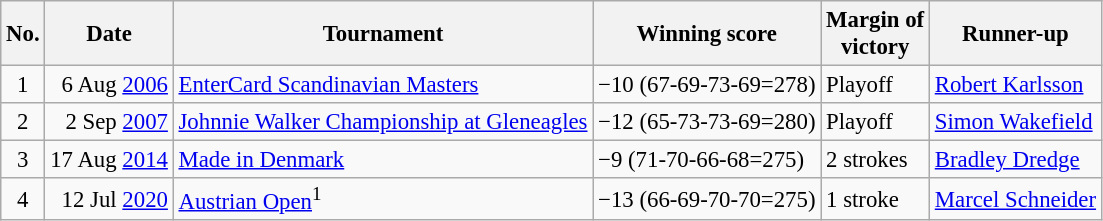<table class="wikitable" style="font-size:95%;">
<tr>
<th>No.</th>
<th>Date</th>
<th>Tournament</th>
<th>Winning score</th>
<th>Margin of<br>victory</th>
<th>Runner-up</th>
</tr>
<tr>
<td align=center>1</td>
<td align=right>6 Aug <a href='#'>2006</a></td>
<td><a href='#'>EnterCard Scandinavian Masters</a></td>
<td>−10 (67-69-73-69=278)</td>
<td>Playoff</td>
<td> <a href='#'>Robert Karlsson</a></td>
</tr>
<tr>
<td align=center>2</td>
<td align=right>2 Sep <a href='#'>2007</a></td>
<td><a href='#'>Johnnie Walker Championship at Gleneagles</a></td>
<td>−12 (65-73-73-69=280)</td>
<td>Playoff</td>
<td> <a href='#'>Simon Wakefield</a></td>
</tr>
<tr>
<td align=center>3</td>
<td align=right>17 Aug <a href='#'>2014</a></td>
<td><a href='#'>Made in Denmark</a></td>
<td>−9 (71-70-66-68=275)</td>
<td>2 strokes</td>
<td> <a href='#'>Bradley Dredge</a></td>
</tr>
<tr>
<td align=center>4</td>
<td align=right>12 Jul <a href='#'>2020</a></td>
<td><a href='#'>Austrian Open</a><sup>1</sup></td>
<td>−13 (66-69-70-70=275)</td>
<td>1 stroke</td>
<td> <a href='#'>Marcel Schneider</a></td>
</tr>
</table>
